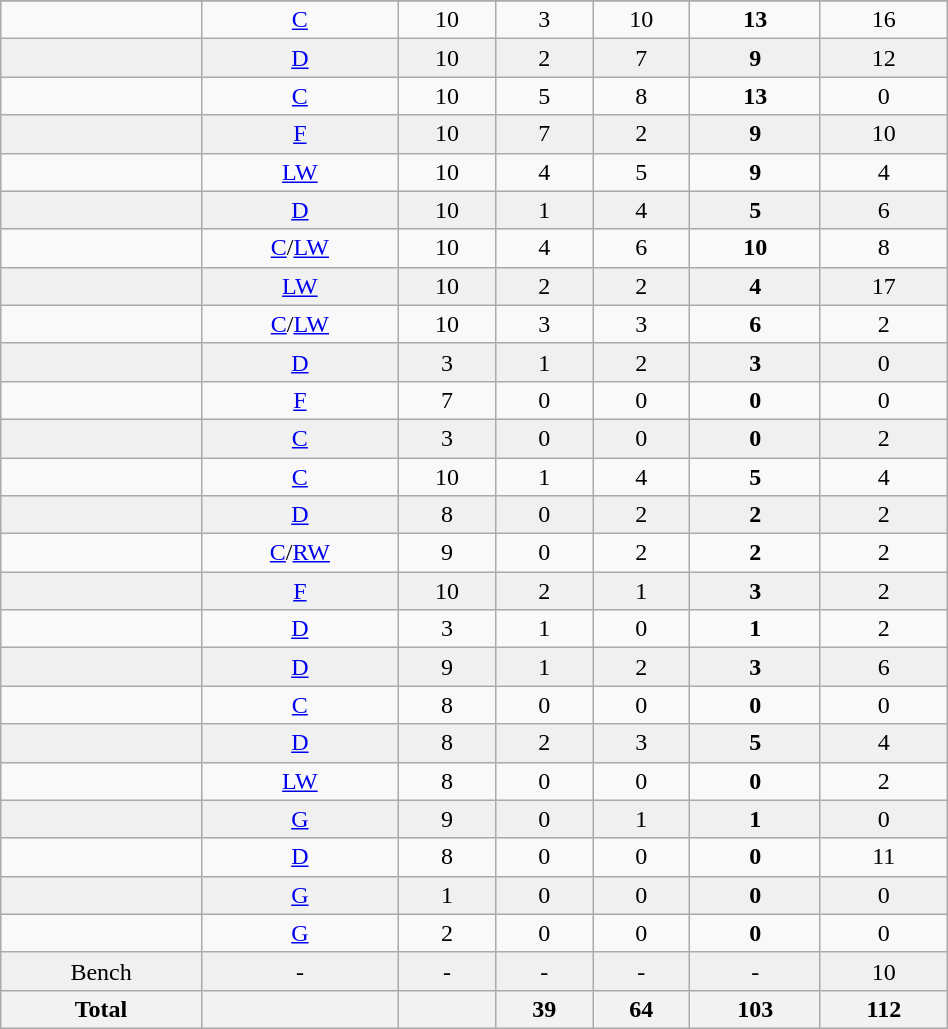<table class="wikitable sortable" width ="50%">
<tr align="center">
</tr>
<tr align="center" bgcolor="">
<td></td>
<td><a href='#'>C</a></td>
<td>10</td>
<td>3</td>
<td>10</td>
<td><strong>13</strong></td>
<td>16</td>
</tr>
<tr align="center" bgcolor="f0f0f0">
<td></td>
<td><a href='#'>D</a></td>
<td>10</td>
<td>2</td>
<td>7</td>
<td><strong>9</strong></td>
<td>12</td>
</tr>
<tr align="center" bgcolor="">
<td></td>
<td><a href='#'>C</a></td>
<td>10</td>
<td>5</td>
<td>8</td>
<td><strong>13</strong></td>
<td>0</td>
</tr>
<tr align="center" bgcolor="f0f0f0">
<td></td>
<td><a href='#'>F</a></td>
<td>10</td>
<td>7</td>
<td>2</td>
<td><strong>9</strong></td>
<td>10</td>
</tr>
<tr align="center" bgcolor="">
<td></td>
<td><a href='#'>LW</a></td>
<td>10</td>
<td>4</td>
<td>5</td>
<td><strong>9</strong></td>
<td>4</td>
</tr>
<tr align="center" bgcolor="f0f0f0">
<td></td>
<td><a href='#'>D</a></td>
<td>10</td>
<td>1</td>
<td>4</td>
<td><strong>5</strong></td>
<td>6</td>
</tr>
<tr align="center" bgcolor="">
<td></td>
<td><a href='#'>C</a>/<a href='#'>LW</a></td>
<td>10</td>
<td>4</td>
<td>6</td>
<td><strong>10</strong></td>
<td>8</td>
</tr>
<tr align="center" bgcolor="f0f0f0">
<td></td>
<td><a href='#'>LW</a></td>
<td>10</td>
<td>2</td>
<td>2</td>
<td><strong>4</strong></td>
<td>17</td>
</tr>
<tr align="center" bgcolor="">
<td></td>
<td><a href='#'>C</a>/<a href='#'>LW</a></td>
<td>10</td>
<td>3</td>
<td>3</td>
<td><strong>6</strong></td>
<td>2</td>
</tr>
<tr align="center" bgcolor="f0f0f0">
<td></td>
<td><a href='#'>D</a></td>
<td>3</td>
<td>1</td>
<td>2</td>
<td><strong>3</strong></td>
<td>0</td>
</tr>
<tr align="center" bgcolor="">
<td></td>
<td><a href='#'>F</a></td>
<td>7</td>
<td>0</td>
<td>0</td>
<td><strong>0</strong></td>
<td>0</td>
</tr>
<tr align="center" bgcolor="f0f0f0">
<td></td>
<td><a href='#'>C</a></td>
<td>3</td>
<td>0</td>
<td>0</td>
<td><strong>0</strong></td>
<td>2</td>
</tr>
<tr align="center" bgcolor="">
<td></td>
<td><a href='#'>C</a></td>
<td>10</td>
<td>1</td>
<td>4</td>
<td><strong>5</strong></td>
<td>4</td>
</tr>
<tr align="center" bgcolor="f0f0f0">
<td></td>
<td><a href='#'>D</a></td>
<td>8</td>
<td>0</td>
<td>2</td>
<td><strong>2</strong></td>
<td>2</td>
</tr>
<tr align="center" bgcolor="">
<td></td>
<td><a href='#'>C</a>/<a href='#'>RW</a></td>
<td>9</td>
<td>0</td>
<td>2</td>
<td><strong>2</strong></td>
<td>2</td>
</tr>
<tr align="center" bgcolor="f0f0f0">
<td></td>
<td><a href='#'>F</a></td>
<td>10</td>
<td>2</td>
<td>1</td>
<td><strong>3</strong></td>
<td>2</td>
</tr>
<tr align="center" bgcolor="">
<td></td>
<td><a href='#'>D</a></td>
<td>3</td>
<td>1</td>
<td>0</td>
<td><strong>1</strong></td>
<td>2</td>
</tr>
<tr align="center" bgcolor="f0f0f0">
<td></td>
<td><a href='#'>D</a></td>
<td>9</td>
<td>1</td>
<td>2</td>
<td><strong>3</strong></td>
<td>6</td>
</tr>
<tr align="center" bgcolor="">
<td></td>
<td><a href='#'>C</a></td>
<td>8</td>
<td>0</td>
<td>0</td>
<td><strong>0</strong></td>
<td>0</td>
</tr>
<tr align="center" bgcolor="f0f0f0">
<td></td>
<td><a href='#'>D</a></td>
<td>8</td>
<td>2</td>
<td>3</td>
<td><strong>5</strong></td>
<td>4</td>
</tr>
<tr align="center" bgcolor="">
<td></td>
<td><a href='#'>LW</a></td>
<td>8</td>
<td>0</td>
<td>0</td>
<td><strong>0</strong></td>
<td>2</td>
</tr>
<tr align="center" bgcolor="f0f0f0">
<td></td>
<td><a href='#'>G</a></td>
<td>9</td>
<td>0</td>
<td>1</td>
<td><strong>1</strong></td>
<td>0</td>
</tr>
<tr align="center" bgcolor="">
<td></td>
<td><a href='#'>D</a></td>
<td>8</td>
<td>0</td>
<td>0</td>
<td><strong>0</strong></td>
<td>11</td>
</tr>
<tr align="center" bgcolor="f0f0f0">
<td></td>
<td><a href='#'>G</a></td>
<td>1</td>
<td>0</td>
<td>0</td>
<td><strong>0</strong></td>
<td>0</td>
</tr>
<tr align="center" bgcolor="">
<td></td>
<td><a href='#'>G</a></td>
<td>2</td>
<td>0</td>
<td>0</td>
<td><strong>0</strong></td>
<td>0</td>
</tr>
<tr align="center" bgcolor="f0f0f0">
<td>Bench</td>
<td>-</td>
<td>-</td>
<td>-</td>
<td>-</td>
<td>-</td>
<td>10</td>
</tr>
<tr>
<th>Total</th>
<th></th>
<th></th>
<th>39</th>
<th>64</th>
<th>103</th>
<th>112</th>
</tr>
</table>
